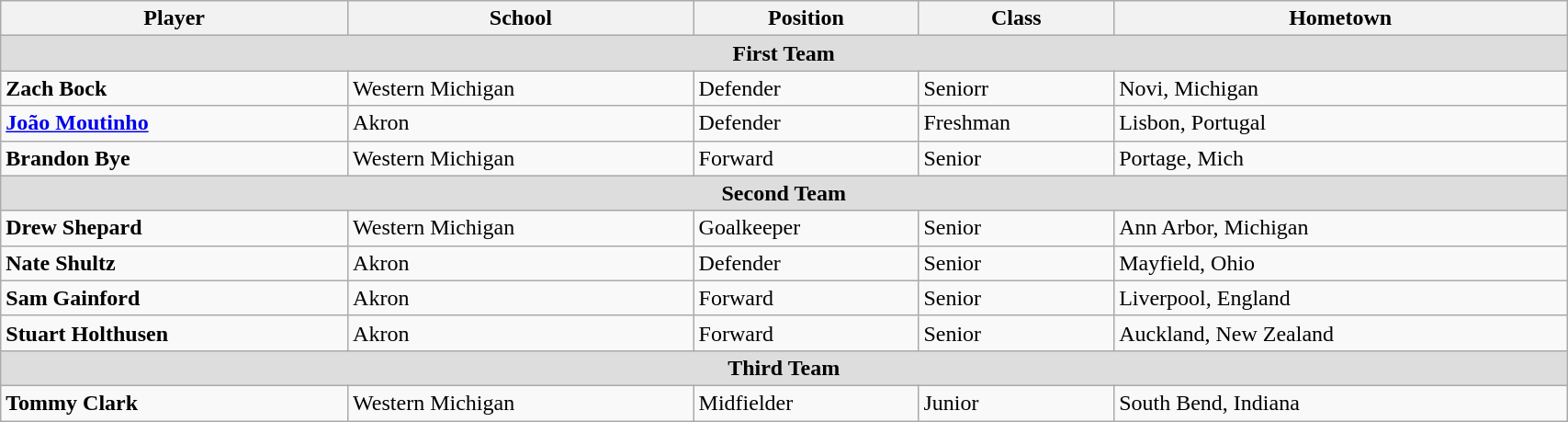<table class="wikitable sortable" style="text-align: left; width:90%">
<tr>
<th>Player</th>
<th>School</th>
<th>Position</th>
<th>Class</th>
<th>Hometown</th>
</tr>
<tr>
<td colspan="5" style="text-align:center; background:#ddd;"><strong>First Team</strong></td>
</tr>
<tr>
<td><strong>Zach Bock</strong></td>
<td>Western Michigan</td>
<td>Defender</td>
<td>Seniorr</td>
<td>Novi, Michigan</td>
</tr>
<tr>
<td><strong><a href='#'>João Moutinho</a></strong></td>
<td>Akron</td>
<td>Defender</td>
<td>Freshman</td>
<td>Lisbon, Portugal</td>
</tr>
<tr>
<td><strong>Brandon Bye</strong></td>
<td>Western Michigan</td>
<td>Forward</td>
<td>Senior</td>
<td>Portage, Mich</td>
</tr>
<tr>
<td colspan="5" style="text-align:center; background:#ddd;"><strong>Second Team</strong></td>
</tr>
<tr>
<td><strong>Drew Shepard</strong></td>
<td>Western Michigan</td>
<td>Goalkeeper</td>
<td>Senior</td>
<td>Ann Arbor, Michigan</td>
</tr>
<tr>
<td><strong>Nate Shultz</strong></td>
<td>Akron</td>
<td>Defender</td>
<td>Senior</td>
<td>Mayfield, Ohio</td>
</tr>
<tr>
<td><strong>Sam Gainford</strong></td>
<td>Akron</td>
<td>Forward</td>
<td>Senior</td>
<td>Liverpool, England</td>
</tr>
<tr>
<td><strong>Stuart Holthusen</strong></td>
<td>Akron</td>
<td>Forward</td>
<td>Senior</td>
<td>Auckland, New Zealand</td>
</tr>
<tr>
<td colspan="5" style="text-align:center; background:#ddd;"><strong>Third Team</strong></td>
</tr>
<tr>
<td><strong>Tommy Clark</strong></td>
<td>Western Michigan</td>
<td>Midfielder</td>
<td>Junior</td>
<td>South Bend, Indiana</td>
</tr>
</table>
